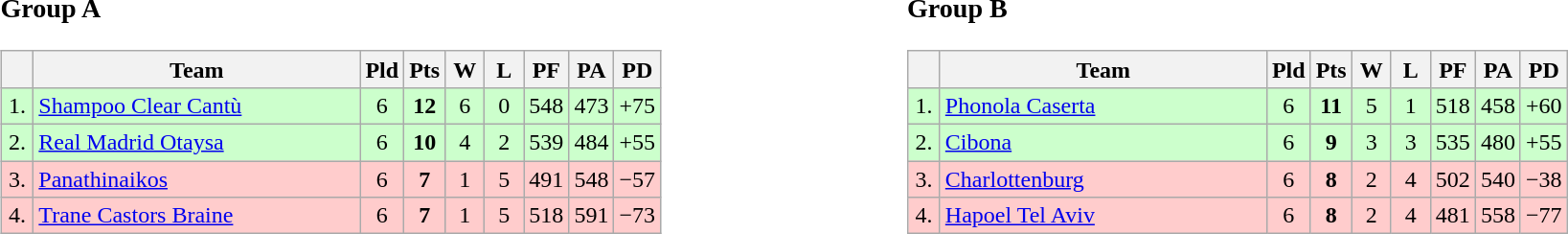<table>
<tr>
<td style="vertical-align:top; width:33%;"><br><h3>Group A</h3><table class="wikitable" style="text-align:center">
<tr>
<th width=15></th>
<th width=220>Team</th>
<th width=20>Pld</th>
<th width=20>Pts</th>
<th width=20>W</th>
<th width=20>L</th>
<th width=20>PF</th>
<th width=20>PA</th>
<th width=20>PD</th>
</tr>
<tr style="background: #ccffcc;">
<td>1.</td>
<td align=left> <a href='#'>Shampoo Clear Cantù</a></td>
<td>6</td>
<td><strong>12</strong></td>
<td>6</td>
<td>0</td>
<td>548</td>
<td>473</td>
<td>+75</td>
</tr>
<tr style="background: #ccffcc;">
<td>2.</td>
<td align=left> <a href='#'>Real Madrid Otaysa</a></td>
<td>6</td>
<td><strong>10</strong></td>
<td>4</td>
<td>2</td>
<td>539</td>
<td>484</td>
<td>+55</td>
</tr>
<tr style="background: #ffcccc;">
<td>3.</td>
<td align=left> <a href='#'>Panathinaikos</a></td>
<td>6</td>
<td><strong>7</strong></td>
<td>1</td>
<td>5</td>
<td>491</td>
<td>548</td>
<td>−57</td>
</tr>
<tr style="background: #ffcccc;">
<td>4.</td>
<td align=left> <a href='#'>Trane Castors Braine</a></td>
<td>6</td>
<td><strong>7</strong></td>
<td>1</td>
<td>5</td>
<td>518</td>
<td>591</td>
<td>−73</td>
</tr>
</table>
</td>
<td style="vertical-align:top; width:33%;"><br><h3>Group B</h3><table class="wikitable" style="text-align:center">
<tr>
<th width=15></th>
<th width=220>Team</th>
<th width=20>Pld</th>
<th width=20>Pts</th>
<th width=20>W</th>
<th width=20>L</th>
<th width=20>PF</th>
<th width=20>PA</th>
<th width=20>PD</th>
</tr>
<tr style="background: #ccffcc;">
<td>1.</td>
<td align=left> <a href='#'>Phonola Caserta</a></td>
<td>6</td>
<td><strong>11</strong></td>
<td>5</td>
<td>1</td>
<td>518</td>
<td>458</td>
<td>+60</td>
</tr>
<tr style="background: #ccffcc;">
<td>2.</td>
<td align=left> <a href='#'>Cibona</a></td>
<td>6</td>
<td><strong>9</strong></td>
<td>3</td>
<td>3</td>
<td>535</td>
<td>480</td>
<td>+55</td>
</tr>
<tr style="background: #ffcccc;">
<td>3.</td>
<td align=left> <a href='#'>Charlottenburg</a></td>
<td>6</td>
<td><strong>8</strong></td>
<td>2</td>
<td>4</td>
<td>502</td>
<td>540</td>
<td>−38</td>
</tr>
<tr style="background: #ffcccc;">
<td>4.</td>
<td align=left> <a href='#'>Hapoel Tel Aviv</a></td>
<td>6</td>
<td><strong>8</strong></td>
<td>2</td>
<td>4</td>
<td>481</td>
<td>558</td>
<td>−77</td>
</tr>
</table>
</td>
</tr>
</table>
